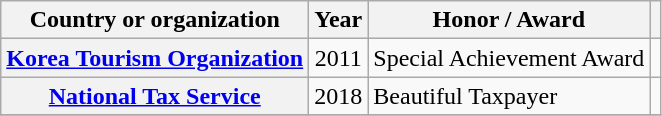<table class="wikitable plainrowheaders sortable">
<tr>
<th scope="col">Country or organization</th>
<th scope="col">Year</th>
<th scope="col">Honor / Award</th>
<th scope="col" class="unsortable"></th>
</tr>
<tr>
<th scope="row"><a href='#'>Korea Tourism Organization</a></th>
<td style="text-align:center">2011</td>
<td>Special Achievement Award</td>
<td style="text-align:center"></td>
</tr>
<tr>
<th scope="row"><a href='#'>National Tax Service</a></th>
<td style="text-align:center">2018</td>
<td>Beautiful Taxpayer</td>
<td style="text-align:center"></td>
</tr>
<tr>
</tr>
</table>
